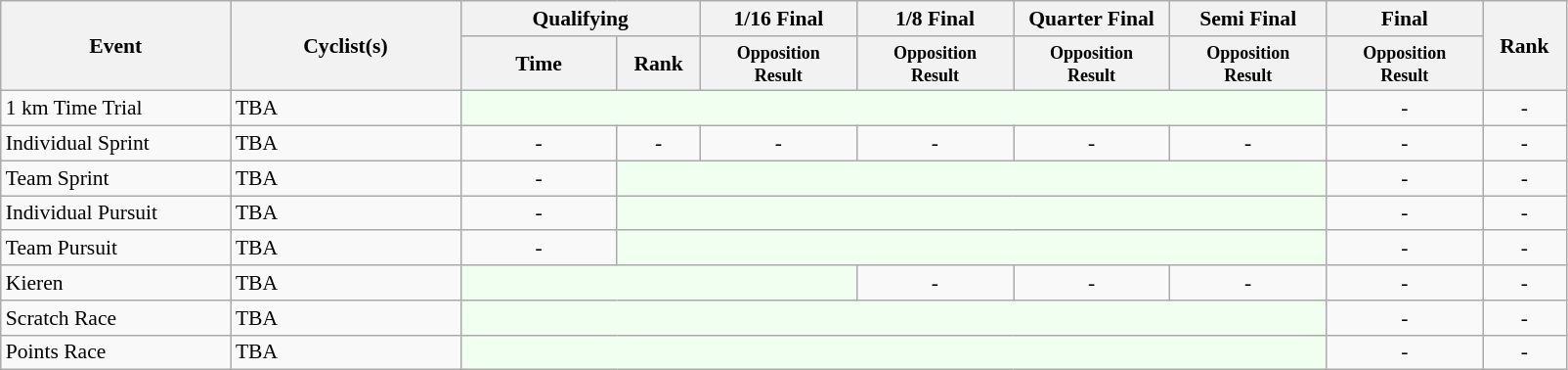<table class=wikitable style="font-size:90%">
<tr>
<th rowspan="2" width=150>Event</th>
<th rowspan="2" width=150>Cyclist(s)</th>
<th colspan="2" width=150>Qualifying</th>
<th width=100>1/16 Final</th>
<th width=100>1/8 Final</th>
<th width=100>Quarter Final</th>
<th width=100>Semi Final</th>
<th width=100>Final</th>
<th width=50 rowspan="2">Rank</th>
</tr>
<tr>
<th width=100>Time</th>
<th width=50>Rank</th>
<th style="line-height:1em"><small>Opposition<br>Result</small></th>
<th style="line-height:1em"><small>Opposition<br>Result</small></th>
<th style="line-height:1em"><small>Opposition<br>Result</small></th>
<th style="line-height:1em"><small>Opposition<br>Result</small></th>
<th style="line-height:1em"><small>Opposition<br>Result</small></th>
</tr>
<tr>
<td>1 km Time Trial</td>
<td>TBA</td>
<td colspan=6 bgcolor="honeydew"></td>
<td align="center">-</td>
<td align="center">-</td>
</tr>
<tr>
<td>Individual Sprint</td>
<td>TBA</td>
<td align="center">-</td>
<td align="center">-</td>
<td align="center">-</td>
<td align="center">-</td>
<td align="center">-</td>
<td align="center">-</td>
<td align="center">-</td>
<td align="center">-</td>
</tr>
<tr>
<td>Team Sprint</td>
<td>TBA</td>
<td align="center">-</td>
<td colspan=5 bgcolor="honeydew"></td>
<td align="center">-</td>
<td align="center">-</td>
</tr>
<tr>
<td>Individual Pursuit</td>
<td>TBA</td>
<td align="center">-</td>
<td colspan=5 bgcolor="honeydew"></td>
<td align="center">-</td>
<td align="center">-</td>
</tr>
<tr>
<td>Team Pursuit</td>
<td>TBA</td>
<td align="center">-</td>
<td colspan=5 bgcolor="honeydew"></td>
<td align="center">-</td>
<td align="center">-</td>
</tr>
<tr>
<td>Kieren</td>
<td>TBA</td>
<td colspan=3 bgcolor="honeydew"></td>
<td align="center">-</td>
<td align="center">-</td>
<td align="center">-</td>
<td align="center">-</td>
<td align="center">-</td>
</tr>
<tr>
<td>Scratch Race</td>
<td>TBA</td>
<td colspan=6 bgcolor="honeydew"></td>
<td align="center">-</td>
<td align="center">-</td>
</tr>
<tr>
<td>Points Race</td>
<td>TBA</td>
<td colspan=6 bgcolor="honeydew"></td>
<td align="center">-</td>
<td align="center">-</td>
</tr>
</table>
